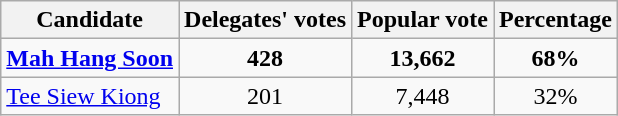<table class=wikitable style=text-align:center>
<tr>
<th>Candidate</th>
<th>Delegates' votes</th>
<th>Popular vote</th>
<th>Percentage</th>
</tr>
<tr>
<td align=left><strong><a href='#'>Mah Hang Soon</a></strong></td>
<td><strong>428</strong></td>
<td><strong>13,662</strong></td>
<td><strong>68%</strong></td>
</tr>
<tr>
<td align=left><a href='#'>Tee Siew Kiong</a></td>
<td>201</td>
<td>7,448</td>
<td>32%</td>
</tr>
</table>
